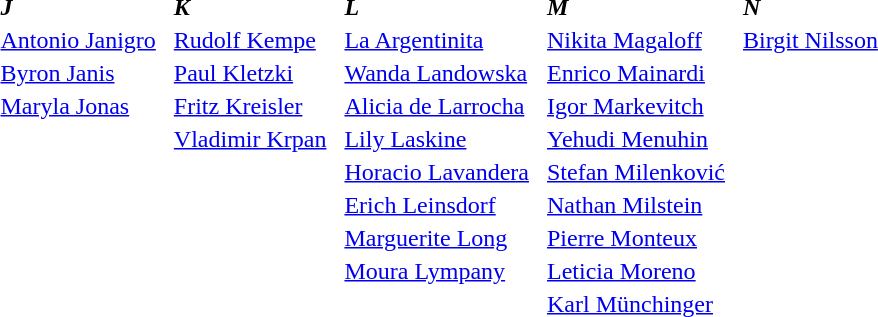<table>
<tr>
<td><strong><em>J</em></strong></td>
<td> </td>
<td><strong><em>K</em></strong></td>
<td> </td>
<td><strong><em>L</em></strong></td>
<td> </td>
<td><strong><em>M</em></strong></td>
<td> </td>
<td><strong><em>N</em></strong></td>
</tr>
<tr>
<td><a href='#'>Antonio Janigro</a></td>
<td></td>
<td><a href='#'>Rudolf Kempe</a></td>
<td></td>
<td><a href='#'>La Argentinita</a></td>
<td></td>
<td><a href='#'>Nikita Magaloff</a></td>
<td></td>
<td><a href='#'>Birgit Nilsson</a></td>
</tr>
<tr>
<td><a href='#'>Byron Janis</a></td>
<td></td>
<td><a href='#'>Paul Kletzki</a></td>
<td></td>
<td><a href='#'>Wanda Landowska</a></td>
<td></td>
<td><a href='#'>Enrico Mainardi</a></td>
<td></td>
<td></td>
</tr>
<tr>
<td><a href='#'>Maryla Jonas</a></td>
<td></td>
<td><a href='#'>Fritz Kreisler</a></td>
<td></td>
<td><a href='#'>Alicia de Larrocha</a></td>
<td></td>
<td><a href='#'>Igor Markevitch</a></td>
<td></td>
<td></td>
</tr>
<tr>
<td></td>
<td></td>
<td><a href='#'>Vladimir Krpan</a></td>
<td></td>
<td><a href='#'>Lily Laskine</a></td>
<td></td>
<td><a href='#'>Yehudi Menuhin</a></td>
<td></td>
<td></td>
</tr>
<tr>
<td></td>
<td></td>
<td></td>
<td></td>
<td><a href='#'>Horacio Lavandera</a></td>
<td></td>
<td><a href='#'>Stefan Milenković</a></td>
<td></td>
<td></td>
</tr>
<tr>
<td></td>
<td></td>
<td></td>
<td></td>
<td><a href='#'>Erich Leinsdorf</a></td>
<td></td>
<td><a href='#'>Nathan Milstein</a></td>
<td></td>
<td></td>
</tr>
<tr>
<td></td>
<td></td>
<td></td>
<td></td>
<td><a href='#'>Marguerite Long</a></td>
<td></td>
<td><a href='#'>Pierre Monteux</a></td>
<td></td>
<td></td>
</tr>
<tr>
<td></td>
<td></td>
<td></td>
<td></td>
<td><a href='#'>Moura Lympany</a></td>
<td></td>
<td><a href='#'>Leticia Moreno</a></td>
<td></td>
<td></td>
</tr>
<tr>
<td></td>
<td></td>
<td></td>
<td></td>
<td></td>
<td></td>
<td><a href='#'>Karl Münchinger</a></td>
<td></td>
<td></td>
</tr>
<tr>
</tr>
</table>
